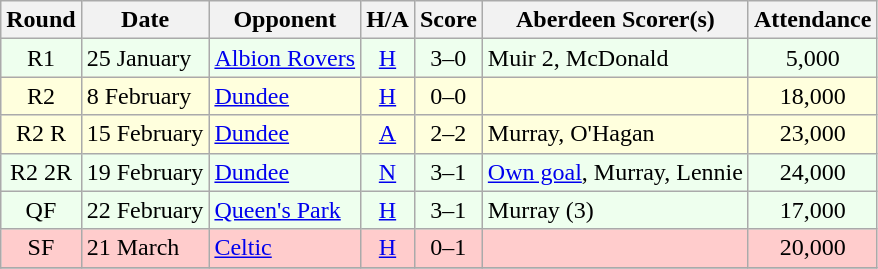<table class="wikitable" style="text-align:center">
<tr>
<th>Round</th>
<th>Date</th>
<th>Opponent</th>
<th>H/A</th>
<th>Score</th>
<th>Aberdeen Scorer(s)</th>
<th>Attendance</th>
</tr>
<tr bgcolor=#EEFFEE>
<td>R1</td>
<td align=left>25 January</td>
<td align=left><a href='#'>Albion Rovers</a></td>
<td><a href='#'>H</a></td>
<td>3–0</td>
<td align=left>Muir 2, McDonald</td>
<td>5,000</td>
</tr>
<tr bgcolor=#FFFFDD>
<td>R2</td>
<td align=left>8 February</td>
<td align=left><a href='#'>Dundee</a></td>
<td><a href='#'>H</a></td>
<td>0–0</td>
<td align=left></td>
<td>18,000</td>
</tr>
<tr bgcolor=#FFFFDD>
<td>R2 R</td>
<td align=left>15 February</td>
<td align=left><a href='#'>Dundee</a></td>
<td><a href='#'>A</a></td>
<td>2–2</td>
<td align=left>Murray, O'Hagan</td>
<td>23,000</td>
</tr>
<tr bgcolor=#EEFFEE>
<td>R2 2R</td>
<td align=left>19 February</td>
<td align=left><a href='#'>Dundee</a></td>
<td><a href='#'>N</a></td>
<td>3–1</td>
<td align=left><a href='#'>Own goal</a>, Murray, Lennie</td>
<td>24,000</td>
</tr>
<tr bgcolor=#EEFFEE>
<td>QF</td>
<td align=left>22 February</td>
<td align=left><a href='#'>Queen's Park</a></td>
<td><a href='#'>H</a></td>
<td>3–1</td>
<td align=left>Murray (3)</td>
<td>17,000</td>
</tr>
<tr bgcolor=#FFCCCC>
<td>SF</td>
<td align=left>21 March</td>
<td align=left><a href='#'>Celtic</a></td>
<td><a href='#'>H</a></td>
<td>0–1</td>
<td align=left></td>
<td>20,000</td>
</tr>
<tr>
</tr>
</table>
